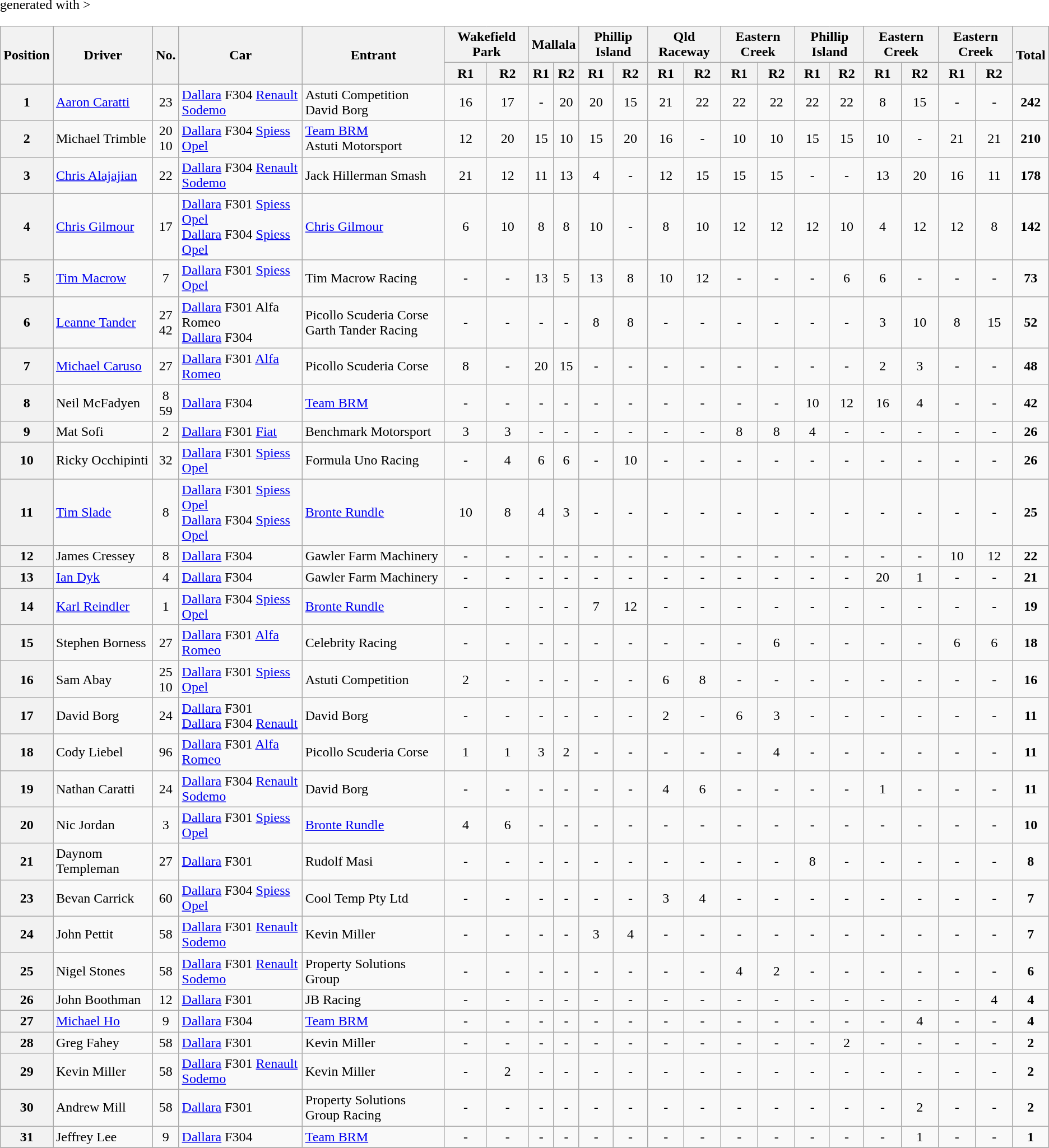<table class="wikitable" <hiddentext>generated with >
<tr>
<th rowspan=2>Position</th>
<th rowspan=2>Driver</th>
<th rowspan=2 align="center">No.</th>
<th rowspan=2>Car</th>
<th rowspan=2>Entrant</th>
<th colspan=2>Wakefield Park</th>
<th colspan=2>Mallala</th>
<th colspan=2>Phillip Island</th>
<th colspan=2>Qld Raceway</th>
<th colspan=2>Eastern Creek</th>
<th colspan=2>Phillip Island</th>
<th colspan=2>Eastern Creek</th>
<th colspan=2>Eastern Creek</th>
<th rowspan=2>Total</th>
</tr>
<tr>
<th>R1</th>
<th>R2</th>
<th>R1</th>
<th>R2</th>
<th>R1</th>
<th>R2</th>
<th>R1</th>
<th>R2</th>
<th>R1</th>
<th>R2</th>
<th>R1</th>
<th>R2</th>
<th>R1</th>
<th>R2</th>
<th>R1</th>
<th>R2</th>
</tr>
<tr>
<th>1</th>
<td><a href='#'>Aaron Caratti</a></td>
<td align="center">23</td>
<td><a href='#'>Dallara</a> F304 <a href='#'>Renault Sodemo</a></td>
<td>Astuti Competition<br>David Borg</td>
<td align="center">16</td>
<td align="center">17</td>
<td align="center">-</td>
<td align="center">20</td>
<td align="center">20</td>
<td align="center">15</td>
<td align="center">21</td>
<td align="center">22</td>
<td align="center">22</td>
<td align="center">22</td>
<td align="center">22</td>
<td align="center">22</td>
<td align="center">8</td>
<td align="center">15</td>
<td align="center">-</td>
<td align="center">-</td>
<td align="center"><strong>242</strong></td>
</tr>
<tr>
<th>2</th>
<td>Michael Trimble</td>
<td align="center">20<br>10</td>
<td><a href='#'>Dallara</a> F304 <a href='#'>Spiess Opel</a></td>
<td><a href='#'>Team BRM</a><br>Astuti Motorsport</td>
<td align="center">12</td>
<td align="center">20</td>
<td align="center">15</td>
<td align="center">10</td>
<td align="center">15</td>
<td align="center">20</td>
<td align="center">16</td>
<td align="center">-</td>
<td align="center">10</td>
<td align="center">10</td>
<td align="center">15</td>
<td align="center">15</td>
<td align="center">10</td>
<td align="center">-</td>
<td align="center">21</td>
<td align="center">21</td>
<td align="center"><strong>210</strong></td>
</tr>
<tr>
<th>3</th>
<td><a href='#'>Chris Alajajian</a></td>
<td align="center">22</td>
<td><a href='#'>Dallara</a> F304 <a href='#'>Renault Sodemo</a></td>
<td>Jack Hillerman Smash</td>
<td align="center">21</td>
<td align="center">12</td>
<td align="center">11</td>
<td align="center">13</td>
<td align="center">4</td>
<td align="center">-</td>
<td align="center">12</td>
<td align="center">15</td>
<td align="center">15</td>
<td align="center">15</td>
<td align="center">-</td>
<td align="center">-</td>
<td align="center">13</td>
<td align="center">20</td>
<td align="center">16</td>
<td align="center">11</td>
<td align="center"><strong>178</strong></td>
</tr>
<tr>
<th>4</th>
<td><a href='#'>Chris Gilmour</a></td>
<td align="center">17</td>
<td><a href='#'>Dallara</a> F301 <a href='#'>Spiess Opel</a><br><a href='#'>Dallara</a> F304 <a href='#'>Spiess Opel</a></td>
<td><a href='#'>Chris Gilmour</a></td>
<td align="center">6</td>
<td align="center">10</td>
<td align="center">8</td>
<td align="center">8</td>
<td align="center">10</td>
<td align="center">-</td>
<td align="center">8</td>
<td align="center">10</td>
<td align="center">12</td>
<td align="center">12</td>
<td align="center">12</td>
<td align="center">10</td>
<td align="center">4</td>
<td align="center">12</td>
<td align="center">12</td>
<td align="center">8</td>
<td align="center"><strong>142</strong></td>
</tr>
<tr>
<th>5</th>
<td><a href='#'>Tim Macrow</a></td>
<td align="center">7</td>
<td><a href='#'>Dallara</a> F301 <a href='#'>Spiess Opel</a></td>
<td>Tim Macrow Racing</td>
<td align="center">-</td>
<td align="center">-</td>
<td align="center">13</td>
<td align="center">5</td>
<td align="center">13</td>
<td align="center">8</td>
<td align="center">10</td>
<td align="center">12</td>
<td align="center">-</td>
<td align="center">-</td>
<td align="center">-</td>
<td align="center">6</td>
<td align="center">6</td>
<td align="center">-</td>
<td align="center">-</td>
<td align="center">-</td>
<td align="center"><strong>73</strong></td>
</tr>
<tr>
<th>6</th>
<td><a href='#'>Leanne Tander</a></td>
<td align="center">27<br>42</td>
<td><a href='#'>Dallara</a> F301 Alfa Romeo<br><a href='#'>Dallara</a> F304</td>
<td>Picollo Scuderia Corse<br>Garth Tander Racing</td>
<td align="center">-</td>
<td align="center">-</td>
<td align="center">-</td>
<td align="center">-</td>
<td align="center">8</td>
<td align="center">8</td>
<td align="center">-</td>
<td align="center">-</td>
<td align="center">-</td>
<td align="center">-</td>
<td align="center">-</td>
<td align="center">-</td>
<td align="center">3</td>
<td align="center">10</td>
<td align="center">8</td>
<td align="center">15</td>
<td align="center"><strong>52</strong></td>
</tr>
<tr>
<th>7</th>
<td><a href='#'>Michael Caruso</a></td>
<td align="center">27</td>
<td><a href='#'>Dallara</a> F301 <a href='#'>Alfa Romeo</a></td>
<td>Picollo Scuderia Corse</td>
<td align="center">8</td>
<td align="center">-</td>
<td align="center">20</td>
<td align="center">15</td>
<td align="center">-</td>
<td align="center">-</td>
<td align="center">-</td>
<td align="center">-</td>
<td align="center">-</td>
<td align="center">-</td>
<td align="center">-</td>
<td align="center">-</td>
<td align="center">2</td>
<td align="center">3</td>
<td align="center">-</td>
<td align="center">-</td>
<td align="center"><strong>48</strong></td>
</tr>
<tr>
<th>8</th>
<td>Neil McFadyen</td>
<td align="center">8<br>59</td>
<td><a href='#'>Dallara</a> F304</td>
<td><a href='#'>Team BRM</a></td>
<td align="center">-</td>
<td align="center">-</td>
<td align="center">-</td>
<td align="center">-</td>
<td align="center">-</td>
<td align="center">-</td>
<td align="center">-</td>
<td align="center">-</td>
<td align="center">-</td>
<td align="center">-</td>
<td align="center">10</td>
<td align="center">12</td>
<td align="center">16</td>
<td align="center">4</td>
<td align="center">-</td>
<td align="center">-</td>
<td align="center"><strong>42</strong></td>
</tr>
<tr>
<th>9</th>
<td>Mat Sofi</td>
<td align="center">2</td>
<td><a href='#'>Dallara</a> F301 <a href='#'>Fiat</a></td>
<td>Benchmark Motorsport</td>
<td align="center">3</td>
<td align="center">3</td>
<td align="center">-</td>
<td align="center">-</td>
<td align="center">-</td>
<td align="center">-</td>
<td align="center">-</td>
<td align="center">-</td>
<td align="center">8</td>
<td align="center">8</td>
<td align="center">4</td>
<td align="center">-</td>
<td align="center">-</td>
<td align="center">-</td>
<td align="center">-</td>
<td align="center">-</td>
<td align="center"><strong>26</strong></td>
</tr>
<tr>
<th>10</th>
<td>Ricky Occhipinti</td>
<td align="center">32</td>
<td><a href='#'>Dallara</a> F301 <a href='#'>Spiess Opel</a></td>
<td>Formula Uno Racing</td>
<td align="center">-</td>
<td align="center">4</td>
<td align="center">6</td>
<td align="center">6</td>
<td align="center">-</td>
<td align="center">10</td>
<td align="center">-</td>
<td align="center">-</td>
<td align="center">-</td>
<td align="center">-</td>
<td align="center">-</td>
<td align="center">-</td>
<td align="center">-</td>
<td align="center">-</td>
<td align="center">-</td>
<td align="center">-</td>
<td align="center"><strong>26</strong></td>
</tr>
<tr>
<th>11</th>
<td><a href='#'>Tim Slade</a></td>
<td align="center">8</td>
<td><a href='#'>Dallara</a> F301 <a href='#'>Spiess Opel</a><br><a href='#'>Dallara</a> F304 <a href='#'>Spiess Opel</a></td>
<td><a href='#'>Bronte Rundle</a></td>
<td align="center">10</td>
<td align="center">8</td>
<td align="center">4</td>
<td align="center">3</td>
<td align="center">-</td>
<td align="center">-</td>
<td align="center">-</td>
<td align="center">-</td>
<td align="center">-</td>
<td align="center">-</td>
<td align="center">-</td>
<td align="center">-</td>
<td align="center">-</td>
<td align="center">-</td>
<td align="center">-</td>
<td align="center">-</td>
<td align="center"><strong>25</strong></td>
</tr>
<tr>
<th>12</th>
<td>James Cressey</td>
<td align="center">8</td>
<td><a href='#'>Dallara</a> F304</td>
<td>Gawler Farm Machinery</td>
<td align="center">-</td>
<td align="center">-</td>
<td align="center">-</td>
<td align="center">-</td>
<td align="center">-</td>
<td align="center">-</td>
<td align="center">-</td>
<td align="center">-</td>
<td align="center">-</td>
<td align="center">-</td>
<td align="center">-</td>
<td align="center">-</td>
<td align="center">-</td>
<td align="center">-</td>
<td align="center">10</td>
<td align="center">12</td>
<td align="center"><strong>22</strong></td>
</tr>
<tr>
<th>13</th>
<td><a href='#'>Ian Dyk</a></td>
<td align="center">4</td>
<td><a href='#'>Dallara</a> F304</td>
<td>Gawler Farm Machinery</td>
<td align="center">-</td>
<td align="center">-</td>
<td align="center">-</td>
<td align="center">-</td>
<td align="center">-</td>
<td align="center">-</td>
<td align="center">-</td>
<td align="center">-</td>
<td align="center">-</td>
<td align="center">-</td>
<td align="center">-</td>
<td align="center">-</td>
<td align="center">20</td>
<td align="center">1</td>
<td align="center">-</td>
<td align="center">-</td>
<td align="center"><strong>21</strong></td>
</tr>
<tr>
<th>14</th>
<td><a href='#'>Karl Reindler</a></td>
<td align="center">1</td>
<td><a href='#'>Dallara</a> F304 <a href='#'>Spiess Opel</a></td>
<td><a href='#'>Bronte Rundle</a></td>
<td align="center">-</td>
<td align="center">-</td>
<td align="center">-</td>
<td align="center">-</td>
<td align="center">7</td>
<td align="center">12</td>
<td align="center">-</td>
<td align="center">-</td>
<td align="center">-</td>
<td align="center">-</td>
<td align="center">-</td>
<td align="center">-</td>
<td align="center">-</td>
<td align="center">-</td>
<td align="center">-</td>
<td align="center">-</td>
<td align="center"><strong>19</strong></td>
</tr>
<tr>
<th>15</th>
<td>Stephen Borness</td>
<td align="center">27</td>
<td><a href='#'>Dallara</a> F301 <a href='#'>Alfa Romeo</a></td>
<td>Celebrity Racing</td>
<td align="center">-</td>
<td align="center">-</td>
<td align="center">-</td>
<td align="center">-</td>
<td align="center">-</td>
<td align="center">-</td>
<td align="center">-</td>
<td align="center">-</td>
<td align="center">-</td>
<td align="center">6</td>
<td align="center">-</td>
<td align="center">-</td>
<td align="center">-</td>
<td align="center">-</td>
<td align="center">6</td>
<td align="center">6</td>
<td align="center"><strong>18</strong></td>
</tr>
<tr>
<th>16</th>
<td>Sam Abay</td>
<td align="center">25<br>10</td>
<td><a href='#'>Dallara</a> F301 <a href='#'>Spiess Opel</a></td>
<td>Astuti Competition</td>
<td align="center">2</td>
<td align="center">-</td>
<td align="center">-</td>
<td align="center">-</td>
<td align="center">-</td>
<td align="center">-</td>
<td align="center">6</td>
<td align="center">8</td>
<td align="center">-</td>
<td align="center">-</td>
<td align="center">-</td>
<td align="center">-</td>
<td align="center">-</td>
<td align="center">-</td>
<td align="center">-</td>
<td align="center">-</td>
<td align="center"><strong>16</strong></td>
</tr>
<tr>
<th>17</th>
<td>David Borg</td>
<td align="center">24</td>
<td><a href='#'>Dallara</a> F301<br><a href='#'>Dallara</a> F304 <a href='#'>Renault</a></td>
<td>David Borg</td>
<td align="center">-</td>
<td align="center">-</td>
<td align="center">-</td>
<td align="center">-</td>
<td align="center">-</td>
<td align="center">-</td>
<td align="center">2</td>
<td align="center">-</td>
<td align="center">6</td>
<td align="center">3</td>
<td align="center">-</td>
<td align="center">-</td>
<td align="center">-</td>
<td align="center">-</td>
<td align="center">-</td>
<td align="center">-</td>
<td align="center"><strong>11</strong></td>
</tr>
<tr>
<th>18</th>
<td>Cody Liebel</td>
<td align="center">96</td>
<td><a href='#'>Dallara</a> F301 <a href='#'>Alfa Romeo</a></td>
<td>Picollo Scuderia Corse</td>
<td align="center">1</td>
<td align="center">1</td>
<td align="center">3</td>
<td align="center">2</td>
<td align="center">-</td>
<td align="center">-</td>
<td align="center">-</td>
<td align="center">-</td>
<td align="center">-</td>
<td align="center">4</td>
<td align="center">-</td>
<td align="center">-</td>
<td align="center">-</td>
<td align="center">-</td>
<td align="center">-</td>
<td align="center">-</td>
<td align="center"><strong>11</strong></td>
</tr>
<tr>
<th>19</th>
<td>Nathan Caratti</td>
<td align="center">24</td>
<td><a href='#'>Dallara</a> F304 <a href='#'>Renault Sodemo</a></td>
<td>David Borg</td>
<td align="center">-</td>
<td align="center">-</td>
<td align="center">-</td>
<td align="center">-</td>
<td align="center">-</td>
<td align="center">-</td>
<td align="center">4</td>
<td align="center">6</td>
<td align="center">-</td>
<td align="center">-</td>
<td align="center">-</td>
<td align="center">-</td>
<td align="center">1</td>
<td align="center">-</td>
<td align="center">-</td>
<td align="center">-</td>
<td align="center"><strong>11</strong></td>
</tr>
<tr>
<th>20</th>
<td>Nic Jordan</td>
<td align="center">3</td>
<td><a href='#'>Dallara</a> F301 <a href='#'>Spiess Opel</a></td>
<td><a href='#'>Bronte Rundle</a></td>
<td align="center">4</td>
<td align="center">6</td>
<td align="center">-</td>
<td align="center">-</td>
<td align="center">-</td>
<td align="center">-</td>
<td align="center">-</td>
<td align="center">-</td>
<td align="center">-</td>
<td align="center">-</td>
<td align="center">-</td>
<td align="center">-</td>
<td align="center">-</td>
<td align="center">-</td>
<td align="center">-</td>
<td align="center">-</td>
<td align="center"><strong>10</strong></td>
</tr>
<tr>
<th>21</th>
<td>Daynom Templeman</td>
<td align="center">27</td>
<td><a href='#'>Dallara</a> F301</td>
<td>Rudolf Masi</td>
<td align="center">-</td>
<td align="center">-</td>
<td align="center">-</td>
<td align="center">-</td>
<td align="center">-</td>
<td align="center">-</td>
<td align="center">-</td>
<td align="center">-</td>
<td align="center">-</td>
<td align="center">-</td>
<td align="center">8</td>
<td align="center">-</td>
<td align="center">-</td>
<td align="center">-</td>
<td align="center">-</td>
<td align="center">-</td>
<td align="center"><strong>8</strong></td>
</tr>
<tr>
<th>23</th>
<td>Bevan Carrick</td>
<td align="center">60</td>
<td><a href='#'>Dallara</a> F304 <a href='#'>Spiess Opel</a></td>
<td>Cool Temp Pty Ltd</td>
<td align="center">-</td>
<td align="center">-</td>
<td align="center">-</td>
<td align="center">-</td>
<td align="center">-</td>
<td align="center">-</td>
<td align="center">3</td>
<td align="center">4</td>
<td align="center">-</td>
<td align="center">-</td>
<td align="center">-</td>
<td align="center">-</td>
<td align="center">-</td>
<td align="center">-</td>
<td align="center">-</td>
<td align="center">-</td>
<td align="center"><strong>7</strong></td>
</tr>
<tr>
<th>24</th>
<td>John Pettit</td>
<td align="center">58</td>
<td><a href='#'>Dallara</a> F301 <a href='#'>Renault Sodemo</a></td>
<td>Kevin Miller</td>
<td align="center">-</td>
<td align="center">-</td>
<td align="center">-</td>
<td align="center">-</td>
<td align="center">3</td>
<td align="center">4</td>
<td align="center">-</td>
<td align="center">-</td>
<td align="center">-</td>
<td align="center">-</td>
<td align="center">-</td>
<td align="center">-</td>
<td align="center">-</td>
<td align="center">-</td>
<td align="center">-</td>
<td align="center">-</td>
<td align="center"><strong>7</strong></td>
</tr>
<tr>
<th>25</th>
<td>Nigel Stones</td>
<td align="center">58</td>
<td><a href='#'>Dallara</a> F301 <a href='#'>Renault Sodemo</a></td>
<td>Property Solutions Group</td>
<td align="center">-</td>
<td align="center">-</td>
<td align="center">-</td>
<td align="center">-</td>
<td align="center">-</td>
<td align="center">-</td>
<td align="center">-</td>
<td align="center">-</td>
<td align="center">4</td>
<td align="center">2</td>
<td align="center">-</td>
<td align="center">-</td>
<td align="center">-</td>
<td align="center">-</td>
<td align="center">-</td>
<td align="center">-</td>
<td align="center"><strong>6</strong></td>
</tr>
<tr>
<th>26</th>
<td>John Boothman</td>
<td align="center">12</td>
<td><a href='#'>Dallara</a> F301</td>
<td>JB Racing</td>
<td align="center">-</td>
<td align="center">-</td>
<td align="center">-</td>
<td align="center">-</td>
<td align="center">-</td>
<td align="center">-</td>
<td align="center">-</td>
<td align="center">-</td>
<td align="center">-</td>
<td align="center">-</td>
<td align="center">-</td>
<td align="center">-</td>
<td align="center">-</td>
<td align="center">-</td>
<td align="center">-</td>
<td align="center">4</td>
<td align="center"><strong>4</strong></td>
</tr>
<tr>
<th>27</th>
<td><a href='#'>Michael Ho</a></td>
<td align="center">9</td>
<td><a href='#'>Dallara</a> F304</td>
<td><a href='#'>Team BRM</a></td>
<td align="center">-</td>
<td align="center">-</td>
<td align="center">-</td>
<td align="center">-</td>
<td align="center">-</td>
<td align="center">-</td>
<td align="center">-</td>
<td align="center">-</td>
<td align="center">-</td>
<td align="center">-</td>
<td align="center">-</td>
<td align="center">-</td>
<td align="center">-</td>
<td align="center">4</td>
<td align="center">-</td>
<td align="center">-</td>
<td align="center"><strong>4</strong></td>
</tr>
<tr>
<th>28</th>
<td>Greg Fahey</td>
<td align="center">58</td>
<td><a href='#'>Dallara</a> F301</td>
<td>Kevin Miller</td>
<td align="center">-</td>
<td align="center">-</td>
<td align="center">-</td>
<td align="center">-</td>
<td align="center">-</td>
<td align="center">-</td>
<td align="center">-</td>
<td align="center">-</td>
<td align="center">-</td>
<td align="center">-</td>
<td align="center">-</td>
<td align="center">2</td>
<td align="center">-</td>
<td align="center">-</td>
<td align="center">-</td>
<td align="center">-</td>
<td align="center"><strong>2</strong></td>
</tr>
<tr>
<th>29</th>
<td>Kevin Miller</td>
<td align="center">58</td>
<td><a href='#'>Dallara</a> F301 <a href='#'>Renault Sodemo</a></td>
<td>Kevin Miller</td>
<td align="center">-</td>
<td align="center">2</td>
<td align="center">-</td>
<td align="center">-</td>
<td align="center">-</td>
<td align="center">-</td>
<td align="center">-</td>
<td align="center">-</td>
<td align="center">-</td>
<td align="center">-</td>
<td align="center">-</td>
<td align="center">-</td>
<td align="center">-</td>
<td align="center">-</td>
<td align="center">-</td>
<td align="center">-</td>
<td align="center"><strong>2</strong></td>
</tr>
<tr>
<th>30</th>
<td>Andrew Mill</td>
<td align="center">58</td>
<td><a href='#'>Dallara</a> F301</td>
<td>Property Solutions Group Racing</td>
<td align="center">-</td>
<td align="center">-</td>
<td align="center">-</td>
<td align="center">-</td>
<td align="center">-</td>
<td align="center">-</td>
<td align="center">-</td>
<td align="center">-</td>
<td align="center">-</td>
<td align="center">-</td>
<td align="center">-</td>
<td align="center">-</td>
<td align="center">-</td>
<td align="center">2</td>
<td align="center">-</td>
<td align="center">-</td>
<td align="center"><strong>2</strong></td>
</tr>
<tr>
<th>31</th>
<td>Jeffrey Lee</td>
<td align="center">9</td>
<td><a href='#'>Dallara</a> F304</td>
<td><a href='#'>Team BRM</a></td>
<td align="center">-</td>
<td align="center">-</td>
<td align="center">-</td>
<td align="center">-</td>
<td align="center">-</td>
<td align="center">-</td>
<td align="center">-</td>
<td align="center">-</td>
<td align="center">-</td>
<td align="center">-</td>
<td align="center">-</td>
<td align="center">-</td>
<td align="center">-</td>
<td align="center">1</td>
<td align="center">-</td>
<td align="center">-</td>
<td align="center"><strong>1</strong></td>
</tr>
<tr>
</tr>
</table>
